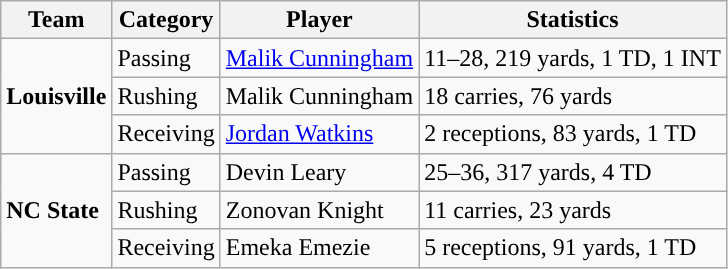<table class="wikitable" style="float: left;">
<tr>
<th>Team</th>
<th>Category</th>
<th>Player</th>
<th>Statistics</th>
</tr>
<tr>
<td rowspan=3><strong>Louisville</strong></td>
<td>Passing</td>
<td><a href='#'>Malik Cunningham</a></td>
<td>11–28, 219 yards, 1 TD, 1 INT</td>
</tr>
<tr>
<td>Rushing</td>
<td>Malik Cunningham</td>
<td>18 carries, 76 yards</td>
</tr>
<tr>
<td>Receiving</td>
<td><a href='#'>Jordan Watkins</a></td>
<td>2 receptions, 83 yards, 1 TD</td>
</tr>
<tr>
<td rowspan=3><strong>NC State</strong></td>
<td>Passing</td>
<td>Devin Leary</td>
<td>25–36, 317 yards, 4 TD</td>
</tr>
<tr>
<td>Rushing</td>
<td>Zonovan Knight</td>
<td>11 carries, 23 yards</td>
</tr>
<tr>
<td>Receiving</td>
<td>Emeka Emezie</td>
<td>5 receptions, 91 yards, 1 TD</td>
</tr>
</table>
